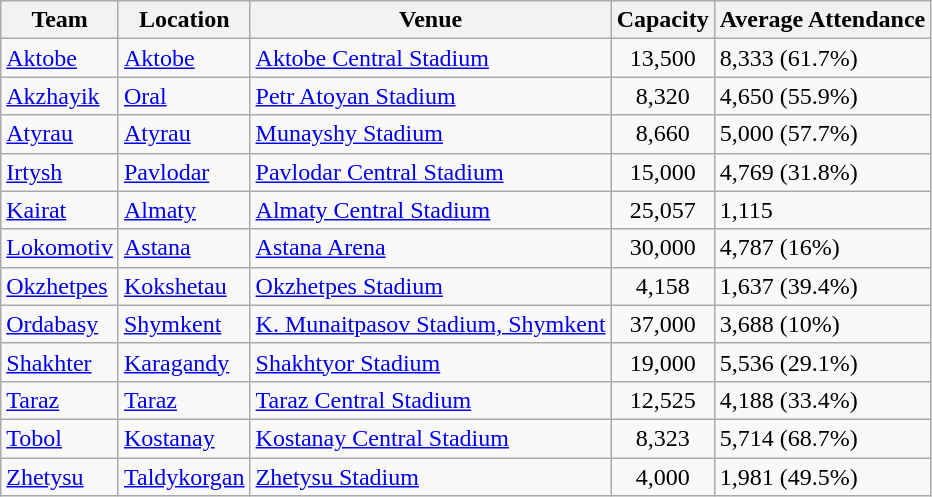<table class="wikitable sortable">
<tr>
<th>Team</th>
<th>Location</th>
<th>Venue</th>
<th>Capacity</th>
<th>Average Attendance</th>
</tr>
<tr>
<td><a href='#'>Aktobe</a></td>
<td><a href='#'>Aktobe</a></td>
<td><a href='#'>Aktobe Central Stadium</a></td>
<td style="text-align:center;">13,500</td>
<td>8,333 (61.7%)</td>
</tr>
<tr>
<td><a href='#'>Akzhayik</a></td>
<td><a href='#'>Oral</a></td>
<td><a href='#'>Petr Atoyan Stadium</a></td>
<td style="text-align:center;">8,320</td>
<td>4,650 (55.9%)</td>
</tr>
<tr>
<td><a href='#'>Atyrau</a></td>
<td><a href='#'>Atyrau</a></td>
<td><a href='#'>Munayshy Stadium</a></td>
<td style="text-align:center;">8,660</td>
<td>5,000 (57.7%)</td>
</tr>
<tr>
<td><a href='#'>Irtysh</a></td>
<td><a href='#'>Pavlodar</a></td>
<td><a href='#'>Pavlodar Central Stadium</a></td>
<td style="text-align:center;">15,000</td>
<td>4,769 (31.8%)</td>
</tr>
<tr>
<td><a href='#'>Kairat</a></td>
<td><a href='#'>Almaty</a></td>
<td><a href='#'>Almaty Central Stadium</a></td>
<td style="text-align:center;">25,057</td>
<td>1,115</td>
</tr>
<tr>
<td><a href='#'>Lokomotiv</a></td>
<td><a href='#'>Astana</a></td>
<td><a href='#'>Astana Arena</a></td>
<td style="text-align:center;">30,000</td>
<td>4,787 (16%)</td>
</tr>
<tr>
<td><a href='#'>Okzhetpes</a></td>
<td><a href='#'>Kokshetau</a></td>
<td><a href='#'>Okzhetpes Stadium</a></td>
<td style="text-align:center;">4,158</td>
<td>1,637 (39.4%)</td>
</tr>
<tr>
<td><a href='#'>Ordabasy</a></td>
<td><a href='#'>Shymkent</a></td>
<td><a href='#'>K. Munaitpasov Stadium, Shymkent</a></td>
<td style="text-align:center;">37,000</td>
<td>3,688 (10%)</td>
</tr>
<tr>
<td><a href='#'>Shakhter</a></td>
<td><a href='#'>Karagandy</a></td>
<td><a href='#'>Shakhtyor Stadium</a></td>
<td style="text-align:center;">19,000</td>
<td>5,536 (29.1%)</td>
</tr>
<tr>
<td><a href='#'>Taraz</a></td>
<td><a href='#'>Taraz</a></td>
<td><a href='#'>Taraz Central Stadium</a></td>
<td style="text-align:center;">12,525</td>
<td>4,188 (33.4%)</td>
</tr>
<tr>
<td><a href='#'>Tobol</a></td>
<td><a href='#'>Kostanay</a></td>
<td><a href='#'>Kostanay Central Stadium</a></td>
<td style="text-align:center;">8,323</td>
<td>5,714 (68.7%)</td>
</tr>
<tr>
<td><a href='#'>Zhetysu</a></td>
<td><a href='#'>Taldykorgan</a></td>
<td><a href='#'>Zhetysu Stadium</a></td>
<td style="text-align:center;">4,000</td>
<td>1,981 (49.5%)</td>
</tr>
</table>
